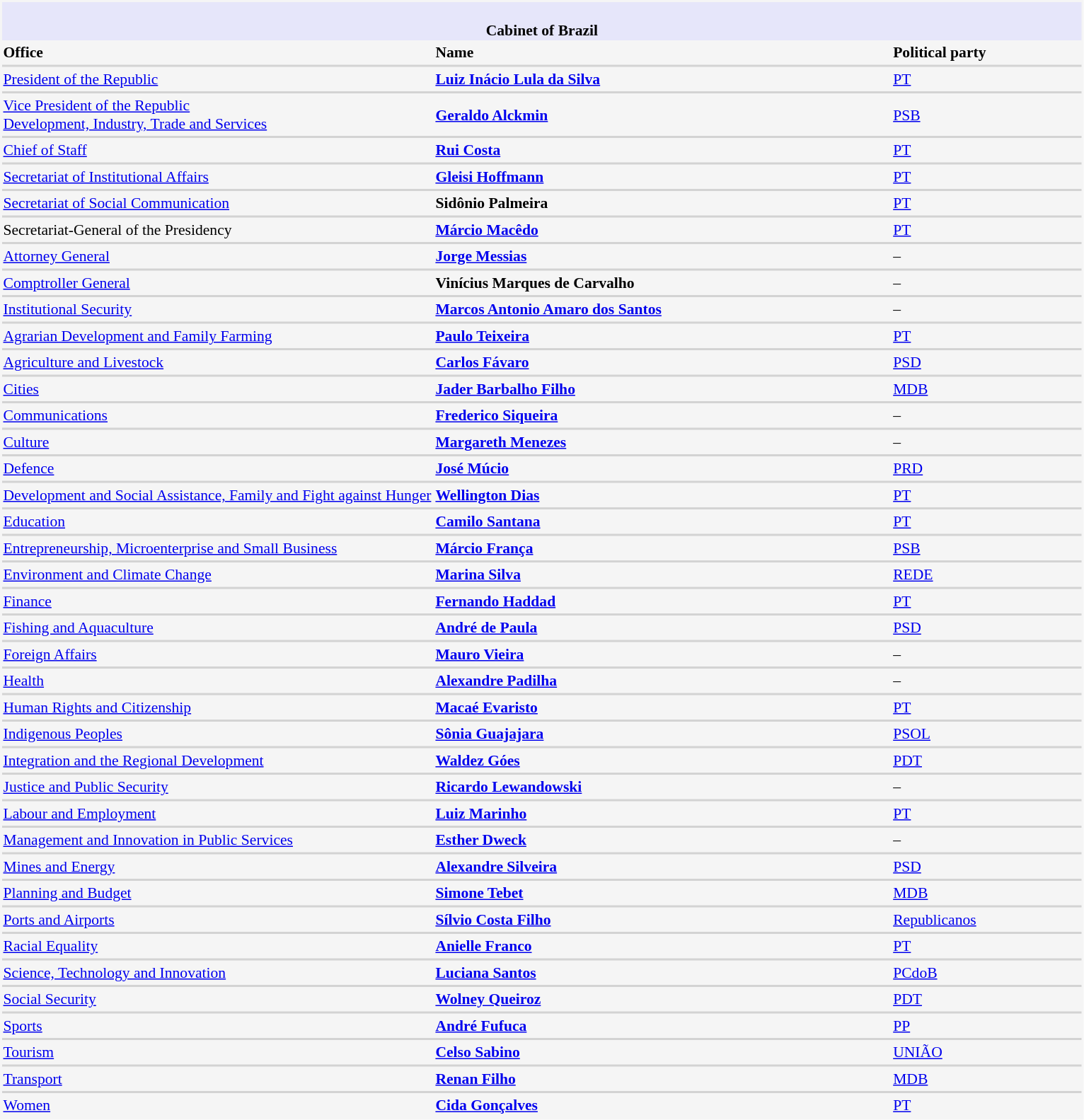<table class="toccolours" style="float:auto; font-size:90%; max-width:100%; min-width:530px; background:#f5f5f5;">
<tr>
<th style="background:lavender;" colspan="3"><div> </div>Cabinet of Brazil</th>
</tr>
<tr style="font-weight:bold;">
<td style="width:40%;">Office</td>
<td>Name</td>
<td>Political party</td>
</tr>
<tr>
<th style="background:#D3D3D3;" colspan="3"></th>
</tr>
<tr>
<td><a href='#'>President of the Republic</a></td>
<td><strong><a href='#'>Luiz Inácio Lula da Silva</a></strong></td>
<td><a href='#'>PT</a></td>
</tr>
<tr>
<th style="background:#D3D3D3;" colspan="3"></th>
</tr>
<tr>
<td><a href='#'>Vice President of the Republic</a><br><a href='#'>Development, Industry, Trade and Services</a></td>
<td><strong><a href='#'>Geraldo Alckmin</a></strong></td>
<td><a href='#'>PSB</a></td>
</tr>
<tr>
<th style="background:#D3D3D3;" colspan="3"></th>
</tr>
<tr>
<td><a href='#'>Chief of Staff</a></td>
<td><strong><a href='#'>Rui Costa</a></strong></td>
<td><a href='#'>PT</a></td>
</tr>
<tr>
<th style="background:#D3D3D3;" colspan="3"></th>
</tr>
<tr>
<td><a href='#'>Secretariat of Institutional Affairs</a></td>
<td><strong><a href='#'>Gleisi Hoffmann</a></strong></td>
<td><a href='#'>PT</a></td>
</tr>
<tr>
<th style="background:#D3D3D3;" colspan="3"></th>
</tr>
<tr>
<td><a href='#'>Secretariat of Social Communication</a></td>
<td><strong>Sidônio Palmeira</strong></td>
<td><a href='#'>PT</a></td>
</tr>
<tr>
<th style="background:#D3D3D3;" colspan="3"></th>
</tr>
<tr>
<td>Secretariat-General of the Presidency</td>
<td><strong><a href='#'>Márcio Macêdo</a></strong></td>
<td><a href='#'>PT</a></td>
</tr>
<tr>
<th style="background:#D3D3D3;" colspan="3"></th>
</tr>
<tr>
<td><a href='#'>Attorney General</a></td>
<td><strong><a href='#'>Jorge Messias</a></strong></td>
<td>–</td>
</tr>
<tr>
<th style="background:#D3D3D3;" colspan="3"></th>
</tr>
<tr>
<td><a href='#'>Comptroller General</a></td>
<td><strong>Vinícius Marques de Carvalho</strong></td>
<td>–</td>
</tr>
<tr>
<th style="background:#D3D3D3;" colspan="3"></th>
</tr>
<tr>
<td><a href='#'>Institutional Security</a></td>
<td><strong><a href='#'>Marcos Antonio Amaro dos Santos</a></strong></td>
<td>–</td>
</tr>
<tr>
<th style="background:#D3D3D3;" colspan="3"></th>
</tr>
<tr>
<td><a href='#'>Agrarian Development and Family Farming</a></td>
<td><strong><a href='#'>Paulo Teixeira</a></strong></td>
<td><a href='#'>PT</a></td>
</tr>
<tr>
<th style="background:#D3D3D3;" colspan="3"></th>
</tr>
<tr>
<td><a href='#'>Agriculture and Livestock</a></td>
<td><strong><a href='#'>Carlos Fávaro</a></strong></td>
<td><a href='#'>PSD</a></td>
</tr>
<tr>
<th style="background:#D3D3D3;" colspan="3"></th>
</tr>
<tr>
<td><a href='#'>Cities</a></td>
<td><strong><a href='#'>Jader Barbalho Filho</a></strong></td>
<td><a href='#'>MDB</a></td>
</tr>
<tr>
<th style="background:#D3D3D3;" colspan="3"></th>
</tr>
<tr>
<td><a href='#'>Communications</a></td>
<td><strong><a href='#'>Frederico Siqueira</a></strong></td>
<td>–</td>
</tr>
<tr>
<th style="background:#D3D3D3;" colspan="3"></th>
</tr>
<tr>
<td><a href='#'>Culture</a></td>
<td><strong><a href='#'>Margareth Menezes</a></strong></td>
<td>–</td>
</tr>
<tr>
<th style="background:#D3D3D3;" colspan="3"></th>
</tr>
<tr>
<td><a href='#'>Defence</a></td>
<td><strong><a href='#'>José Múcio</a></strong></td>
<td><a href='#'>PRD</a></td>
</tr>
<tr>
<th style="background:#D3D3D3;" colspan="3"></th>
</tr>
<tr>
<td><a href='#'>Development and Social Assistance, Family and Fight against Hunger</a></td>
<td><strong><a href='#'>Wellington Dias</a></strong></td>
<td><a href='#'>PT</a></td>
</tr>
<tr>
<th style="background:#D3D3D3;" colspan="3"></th>
</tr>
<tr>
<td><a href='#'>Education</a></td>
<td><strong><a href='#'>Camilo Santana</a></strong></td>
<td><a href='#'>PT</a></td>
</tr>
<tr>
<th style="background:#D3D3D3;" colspan="3"></th>
</tr>
<tr>
<td><a href='#'>Entrepreneurship, Microenterprise and Small Business</a></td>
<td><strong><a href='#'>Márcio França</a></strong></td>
<td><a href='#'>PSB</a></td>
</tr>
<tr>
<th style="background:#D3D3D3;" colspan="3"></th>
</tr>
<tr>
<td><a href='#'>Environment and Climate Change</a></td>
<td><strong><a href='#'>Marina Silva</a></strong></td>
<td><a href='#'>REDE</a></td>
</tr>
<tr>
<th colspan="3" style="background:#D3D3D3;"></th>
</tr>
<tr>
<td><a href='#'>Finance</a></td>
<td><strong><a href='#'>Fernando Haddad</a></strong></td>
<td><a href='#'>PT</a></td>
</tr>
<tr>
<th style="background:#D3D3D3;" colspan="3"></th>
</tr>
<tr>
<td><a href='#'>Fishing and Aquaculture</a></td>
<td><strong><a href='#'>André de Paula</a></strong></td>
<td><a href='#'>PSD</a></td>
</tr>
<tr>
<th style="background:#D3D3D3;" colspan="3"></th>
</tr>
<tr>
<td><a href='#'>Foreign Affairs</a></td>
<td><strong><a href='#'>Mauro Vieira</a></strong></td>
<td>–</td>
</tr>
<tr>
<th style="background:#D3D3D3;" colspan="3"></th>
</tr>
<tr>
<td><a href='#'>Health</a></td>
<td><strong><a href='#'>Alexandre Padilha</a></strong></td>
<td>–</td>
</tr>
<tr>
<th style="background:#D3D3D3;" colspan="3"></th>
</tr>
<tr>
<td><a href='#'>Human Rights and Citizenship</a></td>
<td><strong><a href='#'>Macaé Evaristo</a></strong></td>
<td><a href='#'>PT</a></td>
</tr>
<tr>
<th style="background:#D3D3D3;" colspan="3"></th>
</tr>
<tr>
<td><a href='#'>Indigenous Peoples</a></td>
<td><strong><a href='#'>Sônia Guajajara</a></strong></td>
<td><a href='#'>PSOL</a></td>
</tr>
<tr>
<th style="background:#D3D3D3;" colspan="3"></th>
</tr>
<tr>
<td><a href='#'>Integration and the Regional Development</a></td>
<td><strong><a href='#'>Waldez Góes</a></strong></td>
<td><a href='#'>PDT</a></td>
</tr>
<tr>
<th style="background:#D3D3D3;" colspan="3"></th>
</tr>
<tr>
<td><a href='#'>Justice and Public Security</a></td>
<td><strong><a href='#'>Ricardo Lewandowski</a></strong></td>
<td>–</td>
</tr>
<tr>
<th style="background:#D3D3D3;" colspan="3"></th>
</tr>
<tr>
<td><a href='#'>Labour and Employment</a></td>
<td><strong><a href='#'>Luiz Marinho</a></strong></td>
<td><a href='#'>PT</a></td>
</tr>
<tr>
<th style="background:#D3D3D3;" colspan="3"></th>
</tr>
<tr>
<td><a href='#'>Management and Innovation in Public Services</a></td>
<td><strong><a href='#'>Esther Dweck</a></strong></td>
<td>–</td>
</tr>
<tr>
<th style="background:#D3D3D3;" colspan="3"></th>
</tr>
<tr>
<td><a href='#'>Mines and Energy</a></td>
<td><strong><a href='#'>Alexandre Silveira</a></strong></td>
<td><a href='#'>PSD</a></td>
</tr>
<tr>
<th style="background:#D3D3D3;" colspan="3"></th>
</tr>
<tr>
<td><a href='#'>Planning and Budget</a></td>
<td><strong><a href='#'>Simone Tebet</a></strong></td>
<td><a href='#'>MDB</a></td>
</tr>
<tr>
<th style="background:#D3D3D3;" colspan="3"></th>
</tr>
<tr>
<td><a href='#'>Ports and Airports</a></td>
<td><strong><a href='#'>Sílvio Costa Filho</a></strong></td>
<td><a href='#'>Republicanos</a></td>
</tr>
<tr>
<th style="background:#D3D3D3;" colspan="3"></th>
</tr>
<tr>
<td><a href='#'>Racial Equality</a></td>
<td><strong><a href='#'>Anielle Franco</a></strong></td>
<td><a href='#'>PT</a></td>
</tr>
<tr>
<th style="background:#D3D3D3;" colspan="3"></th>
</tr>
<tr>
<td><a href='#'>Science, Technology and Innovation</a></td>
<td><strong><a href='#'>Luciana Santos</a></strong></td>
<td><a href='#'>PCdoB</a></td>
</tr>
<tr>
<th style="background:#D3D3D3;" colspan="3"></th>
</tr>
<tr>
<td><a href='#'>Social Security</a></td>
<td><strong><a href='#'>Wolney Queiroz</a></strong></td>
<td><a href='#'>PDT</a></td>
</tr>
<tr>
<th style="background:#D3D3D3;" colspan="3"></th>
</tr>
<tr>
<td><a href='#'>Sports</a></td>
<td><strong><a href='#'>André Fufuca</a></strong></td>
<td><a href='#'>PP</a></td>
</tr>
<tr>
<th style="background:#D3D3D3;" colspan="3"></th>
</tr>
<tr>
<td><a href='#'>Tourism</a></td>
<td><strong><a href='#'>Celso Sabino</a></strong></td>
<td><a href='#'>UNIÃO</a></td>
</tr>
<tr>
<th style="background:#D3D3D3;" colspan="3"></th>
</tr>
<tr>
<td><a href='#'>Transport</a></td>
<td><strong><a href='#'>Renan Filho</a></strong></td>
<td><a href='#'>MDB</a></td>
</tr>
<tr>
<th style="background:#D3D3D3;" colspan="3"></th>
</tr>
<tr>
<td><a href='#'>Women</a></td>
<td><strong><a href='#'>Cida Gonçalves</a></strong></td>
<td><a href='#'>PT</a></td>
</tr>
<tr>
</tr>
</table>
